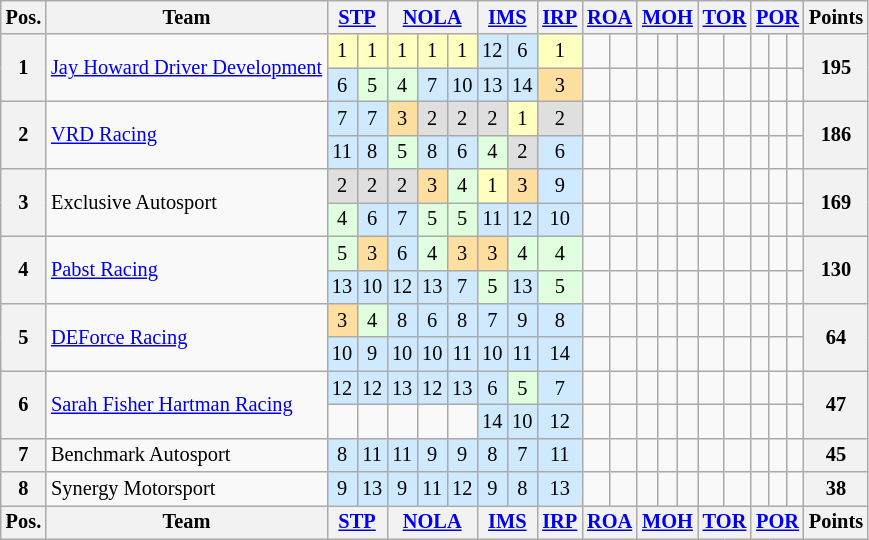<table class="wikitable" style="font-size:85%; text-align:center">
<tr>
<th>Pos.</th>
<th>Team</th>
<th colspan="2"><a href='#'>STP</a></th>
<th colspan="3"><a href='#'>NOLA</a></th>
<th colspan="2"><a href='#'>IMS</a></th>
<th><a href='#'>IRP</a></th>
<th colspan="2"><a href='#'>ROA</a></th>
<th colspan="3"><a href='#'>MOH</a></th>
<th colspan="2"><a href='#'>TOR</a></th>
<th colspan="3"><a href='#'>POR</a></th>
<th>Points</th>
</tr>
<tr>
<th rowspan="2">1</th>
<td rowspan="2" align="left"><a href='#'>Jay Howard Driver Development</a></td>
<td style="background:#FFFFBF;">1</td>
<td style="background:#FFFFBF;">1</td>
<td style="background:#FFFFBF;">1</td>
<td style="background:#FFFFBF;">1</td>
<td style="background:#FFFFBF;">1</td>
<td style="background:#CFEAFF;">12</td>
<td style="background:#CFEAFF;">6</td>
<td style="background:#FFFFBF;">1</td>
<td></td>
<td></td>
<td></td>
<td></td>
<td></td>
<td></td>
<td></td>
<td></td>
<td></td>
<td></td>
<th rowspan="2">195</th>
</tr>
<tr>
<td style="background:#CFEAFF;">6</td>
<td style="background:#DFFFDF;">5</td>
<td style="background:#DFFFDF;">4</td>
<td style="background:#CFEAFF;">7</td>
<td style="background:#CFEAFF;">10</td>
<td style="background:#CFEAFF;">13</td>
<td style="background:#CFEAFF;">14</td>
<td style="background:#FFDF9F;">3</td>
<td></td>
<td></td>
<td></td>
<td></td>
<td></td>
<td></td>
<td></td>
<td></td>
<td></td>
<td></td>
</tr>
<tr>
<th rowspan="2">2</th>
<td rowspan="2" align="left"><a href='#'>VRD Racing</a></td>
<td style="background:#CFEAFF;">7</td>
<td style="background:#CFEAFF;">7</td>
<td style="background:#FFDF9F;">3</td>
<td style="background:#DFDFDF;">2</td>
<td style="background:#DFDFDF;">2</td>
<td style="background:#DFDFDF;">2</td>
<td style="background:#FFFFBF;">1</td>
<td style="background:#DFDFDF;">2</td>
<td></td>
<td></td>
<td></td>
<td></td>
<td></td>
<td></td>
<td></td>
<td></td>
<td></td>
<td></td>
<th rowspan="2">186</th>
</tr>
<tr>
<td style="background:#CFEAFF;">11</td>
<td style="background:#CFEAFF;">8</td>
<td style="background:#DFFFDF;">5</td>
<td style="background:#CFEAFF;">8</td>
<td style="background:#CFEAFF;">6</td>
<td style="background:#DFFFDF;">4</td>
<td style="background:#DFDFDF;">2</td>
<td style="background:#CFEAFF;">6</td>
<td></td>
<td></td>
<td></td>
<td></td>
<td></td>
<td></td>
<td></td>
<td></td>
<td></td>
<td></td>
</tr>
<tr>
<th rowspan="2">3</th>
<td rowspan="2" align="left">Exclusive Autosport</td>
<td style="background:#DFDFDF;">2</td>
<td style="background:#DFDFDF;">2</td>
<td style="background:#DFDFDF;">2</td>
<td style="background:#FFDF9F;">3</td>
<td style="background:#DFFFDF;">4</td>
<td style="background:#FFFFBF;">1</td>
<td style="background:#FFDF9F;">3</td>
<td style="background:#CFEAFF;">9</td>
<td></td>
<td></td>
<td></td>
<td></td>
<td></td>
<td></td>
<td></td>
<td></td>
<td></td>
<td></td>
<th rowspan="2">169</th>
</tr>
<tr>
<td style="background:#DFFFDF;">4</td>
<td style="background:#CFEAFF;">6</td>
<td style="background:#CFEAFF;">7</td>
<td style="background:#DFFFDF;">5</td>
<td style="background:#DFFFDF;">5</td>
<td style="background:#CFEAFF;">11</td>
<td style="background:#CFEAFF;">12</td>
<td style="background:#CFEAFF;">10</td>
<td></td>
<td></td>
<td></td>
<td></td>
<td></td>
<td></td>
<td></td>
<td></td>
<td></td>
<td></td>
</tr>
<tr>
<th rowspan="2">4</th>
<td rowspan="2" align="left"><a href='#'>Pabst Racing</a></td>
<td style="background:#DFFFDF;">5</td>
<td style="background:#FFDF9F;">3</td>
<td style="background:#CFEAFF;">6</td>
<td style="background:#DFFFDF;">4</td>
<td style="background:#FFDF9F;">3</td>
<td style="background:#FFDF9F;">3</td>
<td style="background:#DFFFDF;">4</td>
<td style="background:#DFFFDF;">4</td>
<td></td>
<td></td>
<td></td>
<td></td>
<td></td>
<td></td>
<td></td>
<td></td>
<td></td>
<td></td>
<th rowspan="2">130</th>
</tr>
<tr>
<td style="background:#CFEAFF;">13</td>
<td style="background:#CFEAFF;">10</td>
<td style="background:#CFEAFF;">12</td>
<td style="background:#CFEAFF;">13</td>
<td style="background:#CFEAFF;">7</td>
<td style="background:#DFFFDF;">5</td>
<td style="background:#CFEAFF;">13</td>
<td style="background:#DFFFDF;">5</td>
<td></td>
<td></td>
<td></td>
<td></td>
<td></td>
<td></td>
<td></td>
<td></td>
<td></td>
<td></td>
</tr>
<tr>
<th rowspan="2">5</th>
<td rowspan="2" align="left"><a href='#'>DEForce Racing</a></td>
<td style="background:#FFDF9F;">3</td>
<td style="background:#DFFFDF;">4</td>
<td style="background:#CFEAFF;">8</td>
<td style="background:#CFEAFF;">6</td>
<td style="background:#CFEAFF;">8</td>
<td style="background:#CFEAFF;">7</td>
<td style="background:#CFEAFF;">9</td>
<td style="background:#CFEAFF;">8</td>
<td></td>
<td></td>
<td></td>
<td></td>
<td></td>
<td></td>
<td></td>
<td></td>
<td></td>
<td></td>
<th rowspan="2">64</th>
</tr>
<tr>
<td style="background:#CFEAFF;">10</td>
<td style="background:#CFEAFF;">9</td>
<td style="background:#CFEAFF;">10</td>
<td style="background:#CFEAFF;">10</td>
<td style="background:#CFEAFF;">11</td>
<td style="background:#CFEAFF;">10</td>
<td style="background:#CFEAFF;">11</td>
<td style="background:#CFEAFF;">14</td>
<td></td>
<td></td>
<td></td>
<td></td>
<td></td>
<td></td>
<td></td>
<td></td>
<td></td>
<td></td>
</tr>
<tr>
<th rowspan="2">6</th>
<td rowspan="2" align="left"><a href='#'>Sarah Fisher Hartman Racing</a></td>
<td style="background:#CFEAFF;">12</td>
<td style="background:#CFEAFF;">12</td>
<td style="background:#CFEAFF;">13</td>
<td style="background:#CFEAFF;">12</td>
<td style="background:#CFEAFF;">13</td>
<td style="background:#CFEAFF;">6</td>
<td style="background:#DFFFDF;">5</td>
<td style="background:#CFEAFF;">7</td>
<td></td>
<td></td>
<td></td>
<td></td>
<td></td>
<td></td>
<td></td>
<td></td>
<td></td>
<td></td>
<th rowspan="2">47</th>
</tr>
<tr>
<td></td>
<td></td>
<td></td>
<td></td>
<td></td>
<td style="background:#CFEAFF;">14</td>
<td style="background:#CFEAFF;">10</td>
<td style="background:#CFEAFF;">12</td>
<td></td>
<td></td>
<td></td>
<td></td>
<td></td>
<td></td>
<td></td>
<td></td>
<td></td>
<td></td>
</tr>
<tr>
<th>7</th>
<td align="left">Benchmark Autosport</td>
<td style="background:#CFEAFF;">8</td>
<td style="background:#CFEAFF;">11</td>
<td style="background:#CFEAFF;">11</td>
<td style="background:#CFEAFF;">9</td>
<td style="background:#CFEAFF;">9</td>
<td style="background:#CFEAFF;">8</td>
<td style="background:#CFEAFF;">7</td>
<td style="background:#CFEAFF;">11</td>
<td></td>
<td></td>
<td></td>
<td></td>
<td></td>
<td></td>
<td></td>
<td></td>
<td></td>
<td></td>
<th>45</th>
</tr>
<tr>
<th>8</th>
<td align="left">Synergy Motorsport</td>
<td style="background:#CFEAFF;">9</td>
<td style="background:#CFEAFF;">13</td>
<td style="background:#CFEAFF;">9</td>
<td style="background:#CFEAFF;">11</td>
<td style="background:#CFEAFF;">12</td>
<td style="background:#CFEAFF;">9</td>
<td style="background:#CFEAFF;">8</td>
<td style="background:#CFEAFF;">13</td>
<td></td>
<td></td>
<td></td>
<td></td>
<td></td>
<td></td>
<td></td>
<td></td>
<td></td>
<td></td>
<th>38</th>
</tr>
<tr>
<th>Pos.</th>
<th>Team</th>
<th colspan="2"><a href='#'>STP</a></th>
<th colspan="3"><a href='#'>NOLA</a></th>
<th colspan="2"><a href='#'>IMS</a></th>
<th><a href='#'>IRP</a></th>
<th colspan="2"><a href='#'>ROA</a></th>
<th colspan="3"><a href='#'>MOH</a></th>
<th colspan="2"><a href='#'>TOR</a></th>
<th colspan="3"><a href='#'>POR</a></th>
<th>Points</th>
</tr>
</table>
